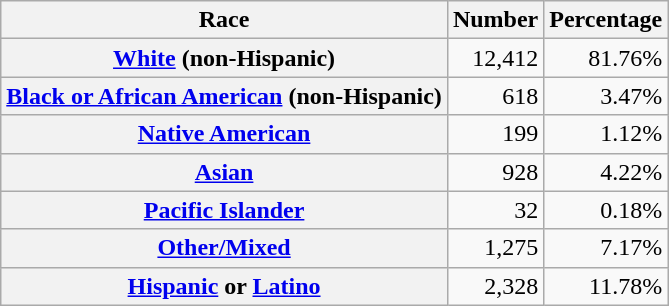<table class="wikitable" style="text-align:right">
<tr>
<th scope="col">Race</th>
<th scope="col">Number</th>
<th scope="col">Percentage</th>
</tr>
<tr>
<th scope="row"><a href='#'>White</a> (non-Hispanic)</th>
<td>12,412</td>
<td>81.76%</td>
</tr>
<tr>
<th scope="row"><a href='#'>Black or African American</a> (non-Hispanic)</th>
<td>618</td>
<td>3.47%</td>
</tr>
<tr>
<th scope="row"><a href='#'>Native American</a></th>
<td>199</td>
<td>1.12%</td>
</tr>
<tr>
<th scope="row"><a href='#'>Asian</a></th>
<td>928</td>
<td>4.22%</td>
</tr>
<tr>
<th scope="row"><a href='#'>Pacific Islander</a></th>
<td>32</td>
<td>0.18%</td>
</tr>
<tr>
<th scope="row"><a href='#'>Other/Mixed</a></th>
<td>1,275</td>
<td>7.17%</td>
</tr>
<tr>
<th scope="row"><a href='#'>Hispanic</a> or <a href='#'>Latino</a></th>
<td>2,328</td>
<td>11.78%</td>
</tr>
</table>
